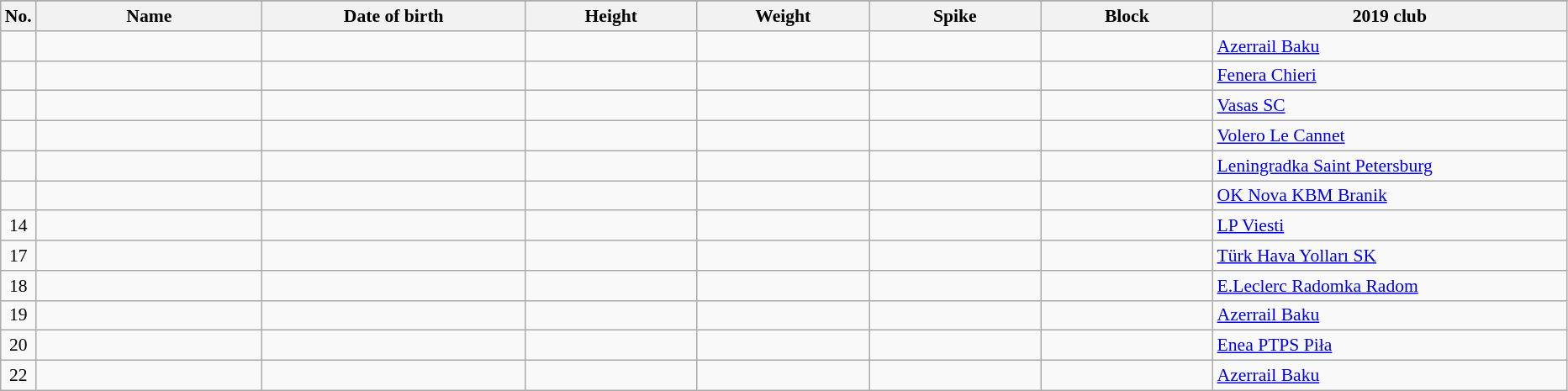<table class="wikitable sortable" style="font-size:90%; text-align:center;">
<tr>
</tr>
<tr>
<th>No.</th>
<th style="width:12em">Name</th>
<th style="width:14em">Date of birth</th>
<th style="width:9em">Height</th>
<th style="width:9em">Weight</th>
<th style="width:9em">Spike</th>
<th style="width:9em">Block</th>
<th style="width:19em">2019 club</th>
</tr>
<tr>
<td></td>
<td align=left></td>
<td align=right></td>
<td></td>
<td></td>
<td></td>
<td></td>
<td align=left> <a href='#'>Azerrail Baku</a></td>
</tr>
<tr>
<td></td>
<td align=left></td>
<td align=right></td>
<td></td>
<td></td>
<td></td>
<td></td>
<td align=left> <a href='#'>Fenera Chieri</a></td>
</tr>
<tr>
<td></td>
<td align=left></td>
<td align=right></td>
<td></td>
<td></td>
<td></td>
<td></td>
<td align=left> <a href='#'>Vasas SC</a></td>
</tr>
<tr>
<td></td>
<td align=left></td>
<td align=right></td>
<td></td>
<td></td>
<td></td>
<td></td>
<td align=left> <a href='#'>Volero Le Cannet</a></td>
</tr>
<tr>
<td></td>
<td align=left></td>
<td align=right></td>
<td></td>
<td></td>
<td></td>
<td></td>
<td align=left> <a href='#'>Leningradka Saint Petersburg</a></td>
</tr>
<tr>
<td></td>
<td align=left></td>
<td align=right></td>
<td></td>
<td></td>
<td></td>
<td></td>
<td align=left> <a href='#'>OK Nova KBM Branik</a></td>
</tr>
<tr>
<td>14</td>
<td align=left></td>
<td align=right></td>
<td></td>
<td></td>
<td></td>
<td></td>
<td align=left> <a href='#'>LP Viesti</a></td>
</tr>
<tr>
<td>17</td>
<td align=left></td>
<td align=right></td>
<td></td>
<td></td>
<td></td>
<td></td>
<td align=left> <a href='#'>Türk Hava Yolları SK</a></td>
</tr>
<tr>
<td>18</td>
<td align=left></td>
<td align=right></td>
<td></td>
<td></td>
<td></td>
<td></td>
<td align=left> <a href='#'>E.Leclerc Radomka Radom</a></td>
</tr>
<tr>
<td>19</td>
<td align=left></td>
<td align=right></td>
<td></td>
<td></td>
<td></td>
<td></td>
<td align=left> <a href='#'>Azerrail Baku</a></td>
</tr>
<tr>
<td>20</td>
<td align=left></td>
<td align=right></td>
<td></td>
<td></td>
<td></td>
<td></td>
<td align=left> <a href='#'>Enea PTPS Piła</a></td>
</tr>
<tr>
<td>22</td>
<td align=left></td>
<td align=right></td>
<td></td>
<td></td>
<td></td>
<td></td>
<td align=left> <a href='#'>Azerrail Baku</a></td>
</tr>
</table>
